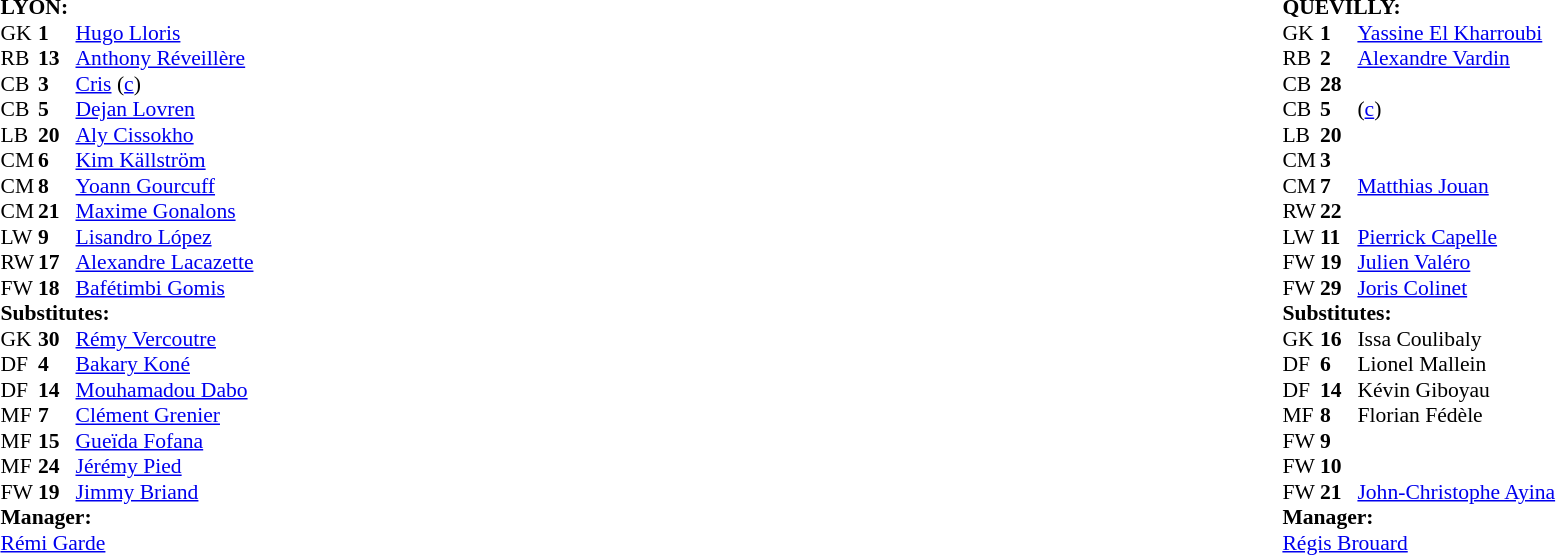<table width="100%">
<tr>
<td valign="top" width="50%"><br><table style="font-size: 90%" cellspacing="0" cellpadding="0">
<tr>
<td colspan="4"><strong>LYON:</strong></td>
</tr>
<tr>
<th width=25></th>
<th width=25></th>
</tr>
<tr>
<td>GK</td>
<td><strong>1</strong></td>
<td> <a href='#'>Hugo Lloris</a></td>
</tr>
<tr>
<td>RB</td>
<td><strong>13</strong></td>
<td> <a href='#'>Anthony Réveillère</a></td>
</tr>
<tr>
<td>CB</td>
<td><strong>3</strong></td>
<td> <a href='#'>Cris</a> (<a href='#'>c</a>)</td>
</tr>
<tr>
<td>CB</td>
<td><strong>5</strong></td>
<td> <a href='#'>Dejan Lovren</a></td>
<td></td>
<td></td>
</tr>
<tr>
<td>LB</td>
<td><strong>20</strong></td>
<td> <a href='#'>Aly Cissokho</a></td>
</tr>
<tr>
<td>CM</td>
<td><strong>6</strong></td>
<td> <a href='#'>Kim Källström</a></td>
<td></td>
</tr>
<tr>
<td>CM</td>
<td><strong>8</strong></td>
<td> <a href='#'>Yoann Gourcuff</a></td>
<td></td>
<td></td>
</tr>
<tr>
<td>CM</td>
<td><strong>21</strong></td>
<td> <a href='#'>Maxime Gonalons</a></td>
</tr>
<tr>
<td>LW</td>
<td><strong>9</strong></td>
<td> <a href='#'>Lisandro López</a></td>
</tr>
<tr>
<td>RW</td>
<td><strong>17</strong></td>
<td> <a href='#'>Alexandre Lacazette</a></td>
</tr>
<tr>
<td>FW</td>
<td><strong>18</strong></td>
<td> <a href='#'>Bafétimbi Gomis</a></td>
<td></td>
<td></td>
</tr>
<tr>
<td colspan=3><strong>Substitutes:</strong></td>
</tr>
<tr>
<td>GK</td>
<td><strong>30</strong></td>
<td> <a href='#'>Rémy Vercoutre</a></td>
</tr>
<tr>
<td>DF</td>
<td><strong>4</strong></td>
<td> <a href='#'>Bakary Koné</a></td>
<td></td>
<td></td>
</tr>
<tr>
<td>DF</td>
<td><strong>14</strong></td>
<td> <a href='#'>Mouhamadou Dabo</a></td>
</tr>
<tr>
<td>MF</td>
<td><strong>7</strong></td>
<td> <a href='#'>Clément Grenier</a></td>
<td></td>
<td></td>
</tr>
<tr>
<td>MF</td>
<td><strong>15</strong></td>
<td> <a href='#'>Gueïda Fofana</a></td>
</tr>
<tr>
<td>MF</td>
<td><strong>24</strong></td>
<td> <a href='#'>Jérémy Pied</a></td>
</tr>
<tr>
<td>FW</td>
<td><strong>19</strong></td>
<td> <a href='#'>Jimmy Briand</a></td>
<td></td>
<td></td>
</tr>
<tr>
<td colspan=3><strong>Manager:</strong></td>
</tr>
<tr>
<td colspan=4> <a href='#'>Rémi Garde</a></td>
</tr>
</table>
</td>
<td valign="top"></td>
<td valign="top" width="50%"><br><table style="font-size: 90%" cellspacing="0" cellpadding="0" align=center>
<tr>
<td colspan="4"><strong>QUEVILLY:</strong></td>
</tr>
<tr>
<th width=25></th>
<th width=25></th>
</tr>
<tr>
<td>GK</td>
<td><strong>1</strong></td>
<td> <a href='#'>Yassine El Kharroubi</a></td>
</tr>
<tr>
<td>RB</td>
<td><strong>2</strong></td>
<td> <a href='#'>Alexandre Vardin</a></td>
</tr>
<tr>
<td>CB</td>
<td><strong>28</strong></td>
<td> </td>
</tr>
<tr>
<td>CB</td>
<td><strong>5</strong></td>
<td>  (<a href='#'>c</a>)</td>
</tr>
<tr>
<td>LB</td>
<td><strong>20</strong></td>
<td> </td>
</tr>
<tr>
<td>CM</td>
<td><strong>3</strong></td>
<td> </td>
<td></td>
<td></td>
</tr>
<tr>
<td>CM</td>
<td><strong>7</strong></td>
<td> <a href='#'>Matthias Jouan</a></td>
</tr>
<tr>
<td>RW</td>
<td><strong>22</strong></td>
<td> </td>
<td></td>
<td></td>
</tr>
<tr>
<td>LW</td>
<td><strong>11</strong></td>
<td> <a href='#'>Pierrick Capelle</a></td>
</tr>
<tr>
<td>FW</td>
<td><strong>19</strong></td>
<td> <a href='#'>Julien Valéro</a></td>
<td></td>
<td></td>
</tr>
<tr>
<td>FW</td>
<td><strong>29</strong></td>
<td> <a href='#'>Joris Colinet</a></td>
<td></td>
</tr>
<tr>
<td colspan=3><strong>Substitutes:</strong></td>
</tr>
<tr>
<td>GK</td>
<td><strong>16</strong></td>
<td> Issa Coulibaly</td>
</tr>
<tr>
<td>DF</td>
<td><strong>6</strong></td>
<td> Lionel Mallein</td>
</tr>
<tr>
<td>DF</td>
<td><strong>14</strong></td>
<td> Kévin Giboyau</td>
</tr>
<tr>
<td>MF</td>
<td><strong>8</strong></td>
<td> Florian Fédèle</td>
</tr>
<tr>
<td>FW</td>
<td><strong>9</strong></td>
<td> </td>
<td></td>
<td></td>
</tr>
<tr>
<td>FW</td>
<td><strong>10</strong></td>
<td> </td>
<td></td>
<td></td>
</tr>
<tr>
<td>FW</td>
<td><strong>21</strong></td>
<td> <a href='#'>John-Christophe Ayina</a></td>
<td></td>
<td></td>
</tr>
<tr>
<td colspan=3><strong>Manager:</strong></td>
</tr>
<tr>
<td colspan=4> <a href='#'>Régis Brouard</a></td>
</tr>
</table>
</td>
</tr>
</table>
